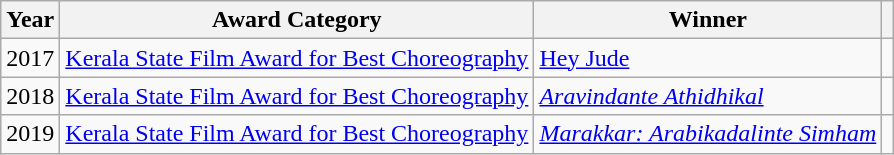<table class="wikitable">
<tr>
<th>Year</th>
<th>Award Category</th>
<th>Winner</th>
<th></th>
</tr>
<tr>
<td>2017</td>
<td><a href='#'>Kerala State Film Award for Best Choreography</a></td>
<td><a href='#'>Hey Jude</a></td>
<td></td>
</tr>
<tr>
<td>2018</td>
<td><a href='#'>Kerala State Film Award for Best Choreography</a></td>
<td><em><a href='#'>Aravindante Athidhikal</a></em></td>
<td></td>
</tr>
<tr>
<td>2019</td>
<td><a href='#'>Kerala State Film Award for Best Choreography</a></td>
<td><em><a href='#'>Marakkar: Arabikadalinte Simham</a></em></td>
<td></td>
</tr>
</table>
